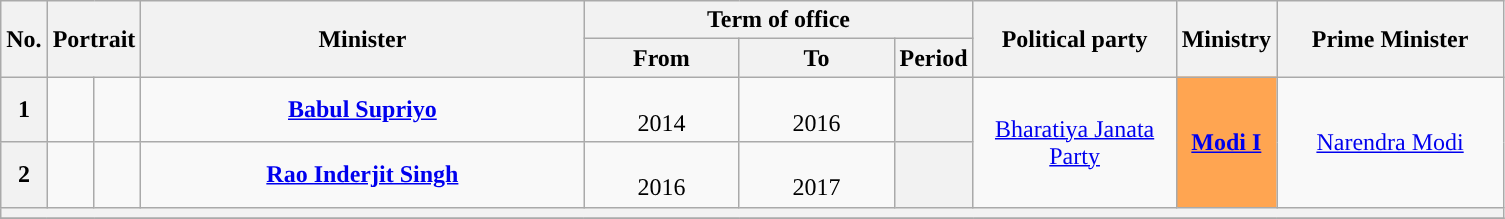<table class="wikitable" style="text-align:center">
<tr>
<th rowspan="2">No.</th>
<th rowspan="2" colspan="2">Portrait</th>
<th rowspan="2" style="width:18em">Minister<br></th>
<th colspan="3">Term of office</th>
<th rowspan="2" style="width:8em">Political party</th>
<th rowspan="2">Ministry</th>
<th rowspan="2" style="width:9em">Prime Minister</th>
</tr>
<tr>
<th style="width:6em">From</th>
<th style="width:6em">To</th>
<th>Period</th>
</tr>
<tr>
<th>1</th>
<td></td>
<td></td>
<td><strong><a href='#'>Babul Supriyo</a></strong><br></td>
<td><br>2014</td>
<td><br>2016</td>
<th></th>
<td rowspan="2"><a href='#'>Bharatiya Janata Party</a></td>
<td rowspan="2" style="background:#FFA551;"><strong><a href='#'>Modi I</a></strong></td>
<td rowspan="2"><a href='#'>Narendra Modi</a></td>
</tr>
<tr>
<th>2</th>
<td></td>
<td></td>
<td><strong><a href='#'>Rao Inderjit Singh</a></strong><br></td>
<td><br>2016</td>
<td><br>2017</td>
<th></th>
</tr>
<tr>
<th colspan="10"></th>
</tr>
<tr>
</tr>
</table>
